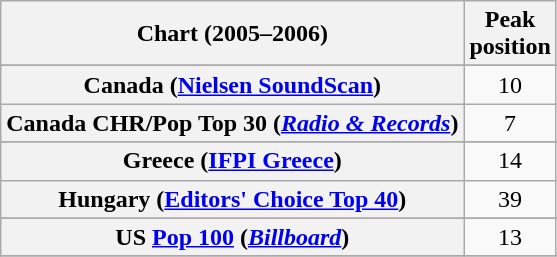<table class="wikitable sortable plainrowheaders" style="text-align:center">
<tr>
<th scope="col">Chart (2005–2006)</th>
<th scope="col">Peak<br>position</th>
</tr>
<tr>
</tr>
<tr>
</tr>
<tr>
</tr>
<tr>
</tr>
<tr>
<th scope="row">Canada (<a href='#'>Nielsen SoundScan</a>)</th>
<td>10</td>
</tr>
<tr>
<th scope="row">Canada CHR/Pop Top 30 (<em><a href='#'>Radio & Records</a></em>)</th>
<td>7</td>
</tr>
<tr>
</tr>
<tr>
</tr>
<tr>
<th scope="row">Greece (<a href='#'>IFPI Greece</a>)</th>
<td>14</td>
</tr>
<tr>
<th scope="row">Hungary (<a href='#'>Editors' Choice Top 40</a>)</th>
<td>39</td>
</tr>
<tr>
</tr>
<tr>
</tr>
<tr>
</tr>
<tr>
</tr>
<tr>
</tr>
<tr>
</tr>
<tr>
</tr>
<tr>
</tr>
<tr>
</tr>
<tr>
</tr>
<tr>
</tr>
<tr>
</tr>
<tr>
<th scope="row">US <a href='#'>Pop 100</a> (<em><a href='#'>Billboard</a></em>)</th>
<td>13</td>
</tr>
<tr>
</tr>
</table>
